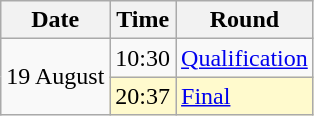<table class="wikitable">
<tr>
<th>Date</th>
<th>Time</th>
<th>Round</th>
</tr>
<tr>
<td rowspan=2>19 August</td>
<td>10:30</td>
<td><a href='#'>Qualification</a></td>
</tr>
<tr style=background:lemonchiffon>
<td>20:37</td>
<td><a href='#'>Final</a></td>
</tr>
</table>
